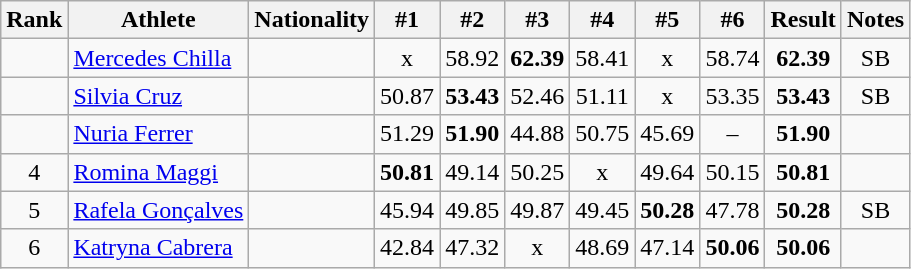<table class="wikitable sortable" style="text-align:center">
<tr>
<th>Rank</th>
<th>Athlete</th>
<th>Nationality</th>
<th>#1</th>
<th>#2</th>
<th>#3</th>
<th>#4</th>
<th>#5</th>
<th>#6</th>
<th>Result</th>
<th>Notes</th>
</tr>
<tr>
<td></td>
<td align="left"><a href='#'>Mercedes Chilla</a></td>
<td align=left></td>
<td>x</td>
<td>58.92</td>
<td><strong>62.39</strong></td>
<td>58.41</td>
<td>x</td>
<td>58.74</td>
<td><strong>62.39</strong></td>
<td>SB</td>
</tr>
<tr>
<td></td>
<td align="left"><a href='#'>Silvia Cruz</a></td>
<td align=left></td>
<td>50.87</td>
<td><strong>53.43</strong></td>
<td>52.46</td>
<td>51.11</td>
<td>x</td>
<td>53.35</td>
<td><strong>53.43</strong></td>
<td>SB</td>
</tr>
<tr>
<td></td>
<td align="left"><a href='#'>Nuria Ferrer</a></td>
<td align=left></td>
<td>51.29</td>
<td><strong>51.90</strong></td>
<td>44.88</td>
<td>50.75</td>
<td>45.69</td>
<td>–</td>
<td><strong>51.90</strong></td>
<td></td>
</tr>
<tr>
<td>4</td>
<td align="left"><a href='#'>Romina Maggi</a></td>
<td align=left></td>
<td><strong>50.81</strong></td>
<td>49.14</td>
<td>50.25</td>
<td>x</td>
<td>49.64</td>
<td>50.15</td>
<td><strong>50.81</strong></td>
<td></td>
</tr>
<tr>
<td>5</td>
<td align="left"><a href='#'>Rafela Gonçalves</a></td>
<td align=left></td>
<td>45.94</td>
<td>49.85</td>
<td>49.87</td>
<td>49.45</td>
<td><strong>50.28</strong></td>
<td>47.78</td>
<td><strong>50.28</strong></td>
<td>SB</td>
</tr>
<tr>
<td>6</td>
<td align="left"><a href='#'>Katryna Cabrera</a></td>
<td align=left></td>
<td>42.84</td>
<td>47.32</td>
<td>x</td>
<td>48.69</td>
<td>47.14</td>
<td><strong>50.06</strong></td>
<td><strong>50.06</strong></td>
<td></td>
</tr>
</table>
